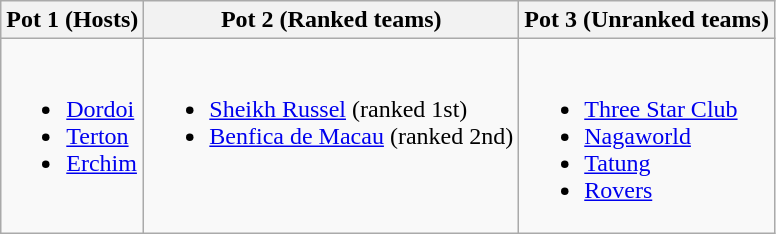<table class="wikitable">
<tr>
<th>Pot 1 (Hosts)</th>
<th>Pot 2 (Ranked teams)</th>
<th>Pot 3 (Unranked teams)</th>
</tr>
<tr>
<td valign=top><br><ul><li> <a href='#'>Dordoi</a></li><li> <a href='#'>Terton</a></li><li> <a href='#'>Erchim</a></li></ul></td>
<td valign=top><br><ul><li> <a href='#'>Sheikh Russel</a> (ranked 1st)</li><li> <a href='#'>Benfica de Macau</a> (ranked 2nd)</li></ul></td>
<td valign=top><br><ul><li> <a href='#'>Three Star Club</a></li><li> <a href='#'>Nagaworld</a></li><li> <a href='#'>Tatung</a></li><li> <a href='#'>Rovers</a></li></ul></td>
</tr>
</table>
